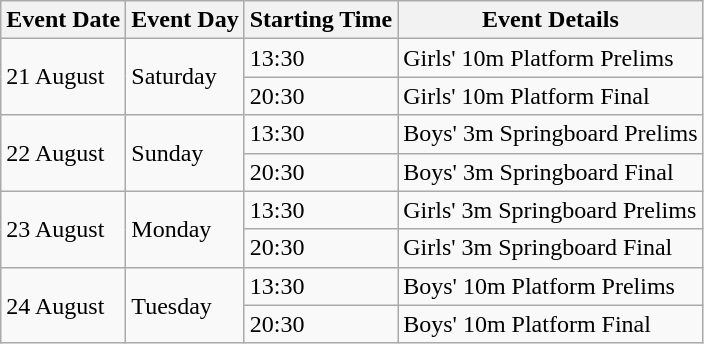<table class="wikitable">
<tr>
<th>Event Date</th>
<th>Event Day</th>
<th>Starting Time</th>
<th>Event Details</th>
</tr>
<tr>
<td rowspan=2>21 August</td>
<td rowspan=2>Saturday</td>
<td>13:30</td>
<td>Girls' 10m Platform Prelims</td>
</tr>
<tr>
<td>20:30</td>
<td>Girls' 10m Platform Final</td>
</tr>
<tr>
<td rowspan=2>22 August</td>
<td rowspan=2>Sunday</td>
<td>13:30</td>
<td>Boys' 3m Springboard Prelims</td>
</tr>
<tr>
<td>20:30</td>
<td>Boys' 3m Springboard Final</td>
</tr>
<tr>
<td rowspan=2>23 August</td>
<td rowspan=2>Monday</td>
<td>13:30</td>
<td>Girls' 3m Springboard Prelims</td>
</tr>
<tr>
<td>20:30</td>
<td>Girls' 3m Springboard Final</td>
</tr>
<tr>
<td rowspan=2>24 August</td>
<td rowspan=2>Tuesday</td>
<td>13:30</td>
<td>Boys' 10m Platform Prelims</td>
</tr>
<tr>
<td>20:30</td>
<td>Boys' 10m Platform Final</td>
</tr>
</table>
